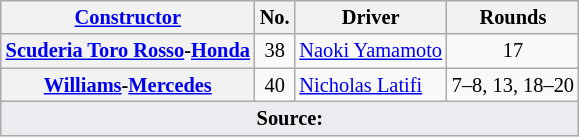<table class="wikitable" style="font-size:85%">
<tr>
<th scope="col"><a href='#'>Constructor</a></th>
<th scope="col">No.</th>
<th scope="col">Driver</th>
<th>Rounds</th>
</tr>
<tr>
<th nowrap><a href='#'>Scuderia Toro Rosso</a>-<a href='#'>Honda</a></th>
<td style="text-align:center" nowrap>38</td>
<td><a href='#'>Naoki Yamamoto</a></td>
<td style="text-align:center" nowrap>17</td>
</tr>
<tr>
<th><a href='#'>Williams</a>-<a href='#'>Mercedes</a></th>
<td style="text-align:center" nowrap>40</td>
<td><a href='#'>Nicholas Latifi</a></td>
<td style="text-align:center" nowrap>7–8, 13, 18–20</td>
</tr>
<tr class="sortbottom">
<td colspan="4" style="background-color:#EAECF0;text-align:center"><strong>Source:</strong></td>
</tr>
</table>
